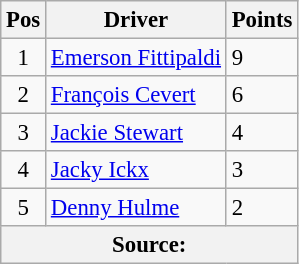<table class="wikitable" style="font-size: 95%;">
<tr>
<th>Pos</th>
<th>Driver</th>
<th>Points</th>
</tr>
<tr>
<td align="center">1</td>
<td> <a href='#'>Emerson Fittipaldi</a></td>
<td align="left">9</td>
</tr>
<tr>
<td align="center">2</td>
<td> <a href='#'>François Cevert</a></td>
<td align="left">6</td>
</tr>
<tr>
<td align="center">3</td>
<td> <a href='#'>Jackie Stewart</a></td>
<td align="left">4</td>
</tr>
<tr>
<td align="center">4</td>
<td> <a href='#'>Jacky Ickx</a></td>
<td align="left">3</td>
</tr>
<tr>
<td align="center">5</td>
<td> <a href='#'>Denny Hulme</a></td>
<td align="left">2</td>
</tr>
<tr>
<th colspan=3>Source:</th>
</tr>
</table>
